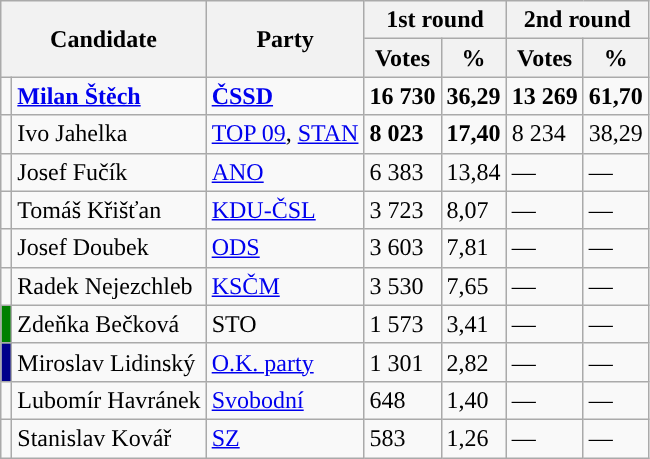<table class="wikitable sortable">
<tr>
<th colspan="2" rowspan="2">Candidate</th>
<th rowspan="2">Party</th>
<th colspan="2">1st round</th>
<th colspan="2">2nd round</th>
</tr>
<tr>
<th>Votes</th>
<th>%</th>
<th>Votes</th>
<th>%</th>
</tr>
<tr>
<td style="background-color:"></td>
<td><strong><a href='#'>Milan Štěch</a></strong></td>
<td><a href='#'><strong>ČSSD</strong></a></td>
<td><strong>16 730</strong></td>
<td><strong>36,29</strong></td>
<td><strong>13 269</strong></td>
<td><strong>61,70</strong></td>
</tr>
<tr>
<td style="background-color:"></td>
<td>Ivo Jahelka</td>
<td><a href='#'>TOP 09</a>, <a href='#'>STAN</a></td>
<td><strong>8 023</strong></td>
<td><strong>17,40</strong></td>
<td>8 234</td>
<td>38,29</td>
</tr>
<tr>
<td style="background-color:"></td>
<td>Josef Fučík</td>
<td><a href='#'>ANO</a></td>
<td>6 383</td>
<td>13,84</td>
<td>—</td>
<td>—</td>
</tr>
<tr>
<td style="background-color:"></td>
<td>Tomáš Křišťan</td>
<td><a href='#'>KDU-ČSL</a></td>
<td>3 723</td>
<td>8,07</td>
<td>—</td>
<td>—</td>
</tr>
<tr>
<td style="background-color:"></td>
<td>Josef Doubek</td>
<td><a href='#'>ODS</a></td>
<td>3 603</td>
<td>7,81</td>
<td>—</td>
<td>—</td>
</tr>
<tr>
<td style="background-color:"></td>
<td>Radek Nejezchleb</td>
<td><a href='#'>KSČM</a></td>
<td>3 530</td>
<td>7,65</td>
<td>—</td>
<td>—</td>
</tr>
<tr>
<td style="background-color:green;"></td>
<td>Zdeňka Bečková</td>
<td>STO</td>
<td>1 573</td>
<td>3,41</td>
<td>—</td>
<td>—</td>
</tr>
<tr>
<td style="background-color:darkblue;"></td>
<td>Miroslav Lidinský</td>
<td><a href='#'>O.K. party</a></td>
<td>1 301</td>
<td>2,82</td>
<td>—</td>
<td>—</td>
</tr>
<tr>
<td style="background-color:"></td>
<td>Lubomír Havránek</td>
<td><a href='#'>Svobodní</a></td>
<td>648</td>
<td>1,40</td>
<td>—</td>
<td>—</td>
</tr>
<tr>
<td style="background-color:"></td>
<td>Stanislav Kovář</td>
<td><a href='#'>SZ</a></td>
<td>583</td>
<td>1,26</td>
<td>—</td>
<td>—</td>
</tr>
</table>
